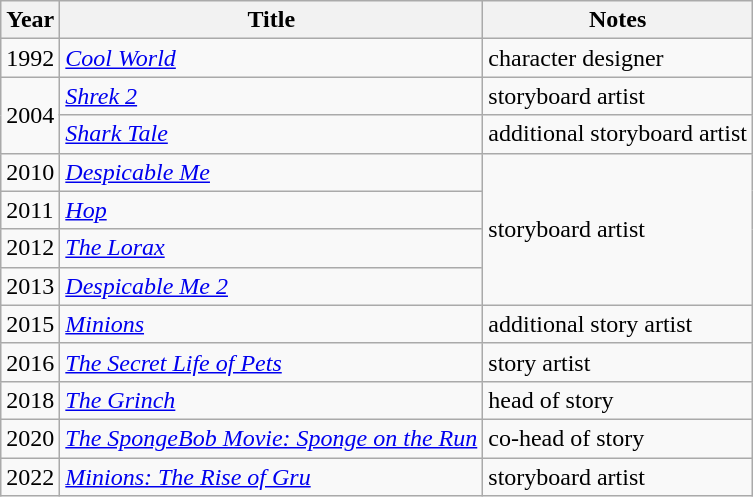<table class="wikitable sortable">
<tr>
<th>Year</th>
<th>Title</th>
<th>Notes</th>
</tr>
<tr>
<td>1992</td>
<td><em><a href='#'>Cool World</a></em></td>
<td>character designer</td>
</tr>
<tr>
<td rowspan="2">2004</td>
<td><em><a href='#'>Shrek 2</a></em></td>
<td>storyboard artist</td>
</tr>
<tr>
<td><em><a href='#'>Shark Tale</a></em></td>
<td>additional storyboard artist</td>
</tr>
<tr>
<td>2010</td>
<td><em><a href='#'>Despicable Me</a></em></td>
<td rowspan="4">storyboard artist</td>
</tr>
<tr>
<td>2011</td>
<td><em><a href='#'>Hop</a></em></td>
</tr>
<tr>
<td>2012</td>
<td><em><a href='#'>The Lorax</a></em></td>
</tr>
<tr>
<td>2013</td>
<td><em><a href='#'>Despicable Me 2</a></em></td>
</tr>
<tr>
<td>2015</td>
<td><em><a href='#'>Minions</a></em></td>
<td>additional story artist</td>
</tr>
<tr>
<td>2016</td>
<td><em><a href='#'>The Secret Life of Pets</a></em></td>
<td>story artist</td>
</tr>
<tr>
<td>2018</td>
<td><em><a href='#'>The Grinch</a></em></td>
<td>head of story</td>
</tr>
<tr>
<td>2020</td>
<td><em><a href='#'>The SpongeBob Movie: Sponge on the Run</a></em></td>
<td>co-head of story</td>
</tr>
<tr>
<td>2022</td>
<td><em><a href='#'>Minions: The Rise of Gru</a></em></td>
<td>storyboard artist</td>
</tr>
</table>
